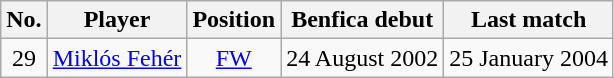<table class="wikitable" style="text-align: center;">
<tr>
<th>No.</th>
<th>Player</th>
<th>Position</th>
<th>Benfica debut</th>
<th>Last match</th>
</tr>
<tr>
<td>29</td>
<td align=left> <a href='#'>Miklós Fehér</a></td>
<td><a href='#'>FW</a></td>
<td>24 August 2002</td>
<td>25 January 2004</td>
</tr>
</table>
